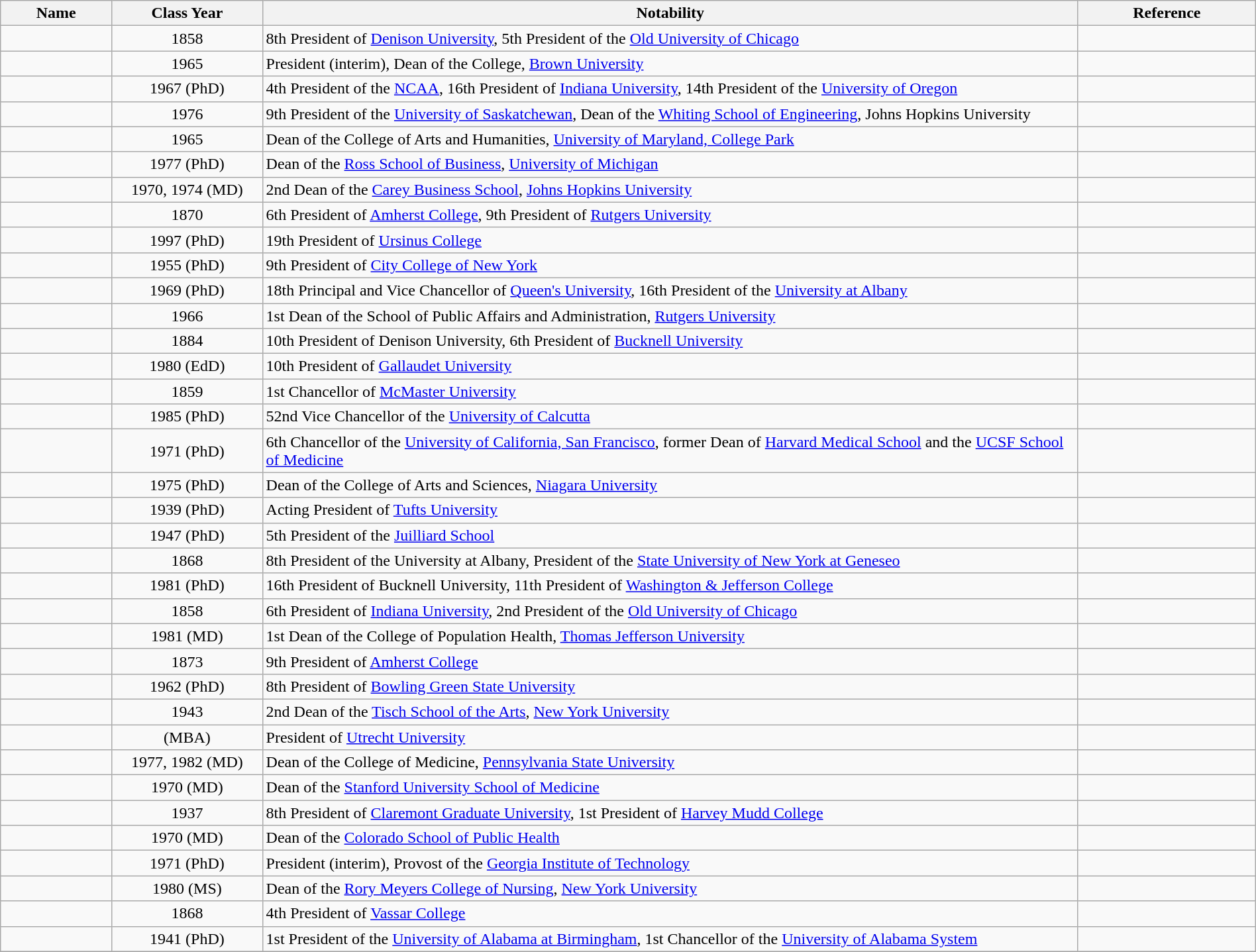<table class="wikitable sortable" style="width:100%">
<tr>
<th style="width:*;">Name</th>
<th style="width:12%;">Class Year</th>
<th style="width:65%;" class="unsortable">Notability</th>
<th style="width:*;" class="unsortable">Reference</th>
</tr>
<tr>
<td></td>
<td style="text-align:center;">1858</td>
<td>8th President of <a href='#'>Denison University</a>, 5th President of the <a href='#'>Old University of Chicago</a></td>
<td style="text-align:center;"></td>
</tr>
<tr>
<td></td>
<td style="text-align:center;">1965</td>
<td>President (interim), Dean of the College, <a href='#'>Brown University</a></td>
<td style="text-align:center;"></td>
</tr>
<tr>
<td></td>
<td style="text-align:center;">1967 (PhD)</td>
<td>4th President of the <a href='#'>NCAA</a>, 16th President of <a href='#'>Indiana University</a>, 14th President of the <a href='#'>University of Oregon</a></td>
<td style="text-align:center;"></td>
</tr>
<tr>
<td></td>
<td style="text-align:center;">1976</td>
<td>9th President of the <a href='#'>University of Saskatchewan</a>, Dean of the <a href='#'>Whiting School of Engineering</a>, Johns Hopkins University</td>
<td style="text-align:center;"></td>
</tr>
<tr>
<td></td>
<td style="text-align:center;">1965</td>
<td>Dean of the College of Arts and Humanities, <a href='#'>University of Maryland, College Park</a></td>
<td style="text-align:center;"></td>
</tr>
<tr>
<td></td>
<td style="text-align:center;">1977 (PhD)</td>
<td>Dean of the <a href='#'>Ross School of Business</a>, <a href='#'>University of Michigan</a></td>
<td style="text-align:center;"></td>
</tr>
<tr>
<td></td>
<td style="text-align:center;">1970, 1974 (MD)</td>
<td>2nd Dean of the <a href='#'>Carey Business School</a>, <a href='#'>Johns Hopkins University</a></td>
<td style="text-align:center;"></td>
</tr>
<tr>
<td></td>
<td style="text-align:center;">1870</td>
<td>6th President of <a href='#'>Amherst College</a>, 9th President of <a href='#'>Rutgers University</a></td>
<td style="text-align:center;"></td>
</tr>
<tr>
<td></td>
<td style="text-align:center;">1997 (PhD)</td>
<td>19th President of <a href='#'>Ursinus College</a></td>
<td style="text-align:center;"></td>
</tr>
<tr>
<td></td>
<td style="text-align:center;">1955 (PhD)</td>
<td>9th President of <a href='#'>City College of New York</a></td>
<td style="text-align:center;"></td>
</tr>
<tr>
<td></td>
<td style="text-align:center;">1969 (PhD)</td>
<td>18th Principal and Vice Chancellor of <a href='#'>Queen's University</a>, 16th President of the <a href='#'>University at Albany</a></td>
<td style="text-align:center;"></td>
</tr>
<tr>
<td></td>
<td style="text-align:center;">1966</td>
<td>1st Dean of the School of Public Affairs and Administration, <a href='#'>Rutgers University</a></td>
<td style="text-align:center;"></td>
</tr>
<tr>
<td></td>
<td style="text-align:center;">1884</td>
<td>10th President of Denison University, 6th President of <a href='#'>Bucknell University</a></td>
<td style="text-align:center;"></td>
</tr>
<tr>
<td></td>
<td style="text-align:center;">1980 (EdD)</td>
<td>10th President of <a href='#'>Gallaudet University</a></td>
<td style="text-align:center;"></td>
</tr>
<tr>
<td></td>
<td style="text-align:center;">1859</td>
<td>1st Chancellor of <a href='#'>McMaster University</a></td>
<td style="text-align:center;"></td>
</tr>
<tr>
<td></td>
<td style="text-align:center;">1985 (PhD)</td>
<td>52nd Vice Chancellor of the <a href='#'>University of Calcutta</a></td>
<td style="text-align:center;"></td>
</tr>
<tr>
<td></td>
<td style="text-align:center;">1971 (PhD)</td>
<td>6th Chancellor of the <a href='#'>University of California, San Francisco</a>, former Dean of <a href='#'>Harvard Medical School</a> and the <a href='#'>UCSF School of Medicine</a></td>
<td style="text-align:center;"></td>
</tr>
<tr>
<td></td>
<td style="text-align:center;">1975 (PhD)</td>
<td>Dean of the College of Arts and Sciences, <a href='#'>Niagara University</a></td>
<td style="text-align:center;"></td>
</tr>
<tr>
<td></td>
<td style="text-align:center;">1939 (PhD)</td>
<td>Acting President of <a href='#'>Tufts University</a></td>
<td style="text-align:center;"></td>
</tr>
<tr>
<td></td>
<td style="text-align:center;">1947 (PhD)</td>
<td>5th President of the <a href='#'>Juilliard School</a></td>
<td style="text-align:center;"></td>
</tr>
<tr>
<td></td>
<td style="text-align:center;">1868</td>
<td>8th President of the University at Albany, President of the <a href='#'>State University of New York at Geneseo</a></td>
<td style="text-align:center;"></td>
</tr>
<tr>
<td></td>
<td style="text-align:center;">1981 (PhD)</td>
<td>16th President of Bucknell University, 11th President of <a href='#'>Washington & Jefferson College</a></td>
<td style="text-align:center;"></td>
</tr>
<tr>
<td></td>
<td style="text-align:center;">1858</td>
<td>6th President of <a href='#'>Indiana University</a>, 2nd President of the <a href='#'>Old University of Chicago</a></td>
<td style="text-align:center;"></td>
</tr>
<tr>
<td></td>
<td style="text-align:center;">1981 (MD)</td>
<td>1st Dean of the College of Population Health, <a href='#'>Thomas Jefferson University</a></td>
<td style="text-align:center;"></td>
</tr>
<tr>
<td></td>
<td style="text-align:center;">1873</td>
<td>9th President of <a href='#'>Amherst College</a></td>
<td style="text-align:center;"></td>
</tr>
<tr>
<td></td>
<td style="text-align:center;">1962 (PhD)</td>
<td>8th President of <a href='#'>Bowling Green State University</a></td>
<td style="text-align:center;"></td>
</tr>
<tr>
<td></td>
<td style="text-align:center;">1943</td>
<td>2nd Dean of the <a href='#'>Tisch School of the Arts</a>, <a href='#'>New York University</a></td>
<td style="text-align:center;"></td>
</tr>
<tr>
<td></td>
<td style="text-align:center;">(MBA)</td>
<td>President of <a href='#'>Utrecht University</a></td>
<td style="text-align:center;"></td>
</tr>
<tr>
<td></td>
<td style="text-align:center;">1977, 1982 (MD)</td>
<td>Dean of the College of Medicine, <a href='#'>Pennsylvania State University</a></td>
<td style="text-align:center;"></td>
</tr>
<tr>
<td></td>
<td style="text-align:center;">1970 (MD)</td>
<td>Dean of the <a href='#'>Stanford University School of Medicine</a></td>
<td style="text-align:center;"></td>
</tr>
<tr>
<td></td>
<td style="text-align:center;">1937</td>
<td>8th President of <a href='#'>Claremont Graduate University</a>, 1st President of <a href='#'>Harvey Mudd College</a></td>
<td style="text-align:center;"></td>
</tr>
<tr>
<td></td>
<td style="text-align:center;">1970 (MD)</td>
<td>Dean of the <a href='#'>Colorado School of Public Health</a></td>
<td style="text-align:center;"></td>
</tr>
<tr>
<td></td>
<td style="text-align:center;">1971 (PhD)</td>
<td>President (interim), Provost of the <a href='#'>Georgia Institute of Technology</a></td>
<td style="text-align:center;"></td>
</tr>
<tr>
<td></td>
<td style="text-align:center;">1980 (MS)</td>
<td>Dean of the <a href='#'>Rory Meyers College of Nursing</a>, <a href='#'>New York University</a></td>
<td style="text-align:center;"></td>
</tr>
<tr>
<td></td>
<td style="text-align:center;">1868</td>
<td>4th President of <a href='#'>Vassar College</a></td>
<td style="text-align:center;"></td>
</tr>
<tr>
<td></td>
<td style="text-align:center;">1941 (PhD)</td>
<td>1st President of the <a href='#'>University of Alabama at Birmingham</a>, 1st Chancellor of the <a href='#'>University of Alabama System</a></td>
<td style="text-align:center;"></td>
</tr>
<tr>
</tr>
</table>
